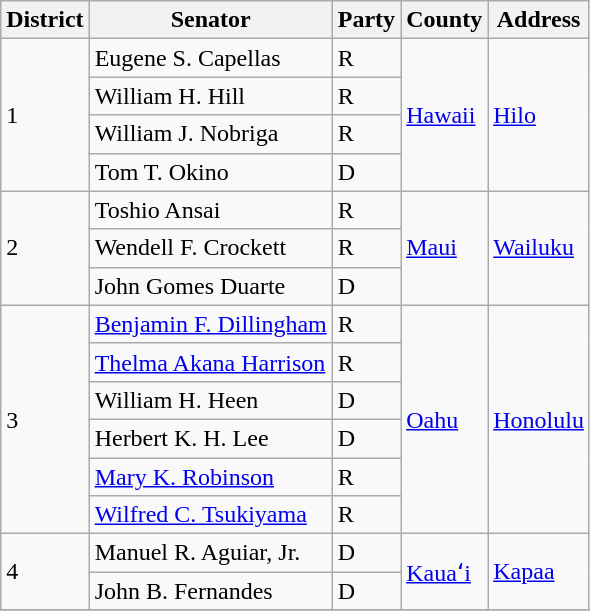<table class= "sortable wikitable">
<tr>
<th>District</th>
<th>Senator</th>
<th>Party</th>
<th>County</th>
<th>Address</th>
</tr>
<tr>
<td rowspan=4>1</td>
<td>Eugene S. Capellas</td>
<td>R</td>
<td rowspan=4><a href='#'>Hawaii</a></td>
<td rowspan=4><a href='#'>Hilo</a></td>
</tr>
<tr>
<td>William H. Hill</td>
<td>R</td>
</tr>
<tr>
<td>William J. Nobriga</td>
<td>R</td>
</tr>
<tr>
<td>Tom T. Okino</td>
<td>D</td>
</tr>
<tr>
<td rowspan=3>2</td>
<td>Toshio Ansai</td>
<td>R</td>
<td rowspan=3><a href='#'>Maui</a></td>
<td rowspan=3><a href='#'>Wailuku</a></td>
</tr>
<tr>
<td>Wendell F. Crockett</td>
<td>R</td>
</tr>
<tr>
<td>John Gomes Duarte</td>
<td>D</td>
</tr>
<tr>
<td rowspan=6>3</td>
<td><a href='#'>Benjamin F. Dillingham</a></td>
<td>R</td>
<td rowspan=6><a href='#'>Oahu</a></td>
<td rowspan=6><a href='#'>Honolulu</a></td>
</tr>
<tr>
<td><a href='#'>Thelma Akana Harrison</a></td>
<td>R</td>
</tr>
<tr>
<td>William H. Heen</td>
<td>D</td>
</tr>
<tr>
<td>Herbert K. H. Lee</td>
<td>D</td>
</tr>
<tr>
<td><a href='#'>Mary K. Robinson</a></td>
<td>R</td>
</tr>
<tr>
<td><a href='#'>Wilfred C. Tsukiyama</a></td>
<td>R</td>
</tr>
<tr>
<td rowspan=2>4</td>
<td>Manuel R. Aguiar, Jr.</td>
<td>D</td>
<td rowspan=2><a href='#'>Kauaʻi</a></td>
<td rowspan=2><a href='#'>Kapaa</a></td>
</tr>
<tr>
<td>John B. Fernandes</td>
<td>D</td>
</tr>
<tr>
</tr>
</table>
